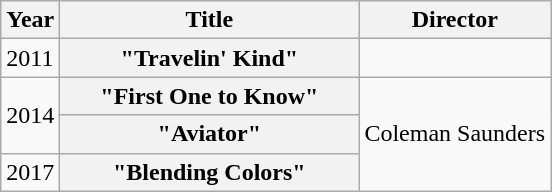<table class="wikitable plainrowheaders">
<tr>
<th>Year</th>
<th style="width:12em;">Title</th>
<th>Director</th>
</tr>
<tr>
<td>2011</td>
<th scope="row">"Travelin' Kind"</th>
<td></td>
</tr>
<tr>
<td rowspan="2">2014</td>
<th scope="row">"First One to Know"</th>
<td rowspan="3">Coleman Saunders</td>
</tr>
<tr>
<th scope="row">"Aviator"</th>
</tr>
<tr>
<td>2017</td>
<th scope="row">"Blending Colors"</th>
</tr>
</table>
